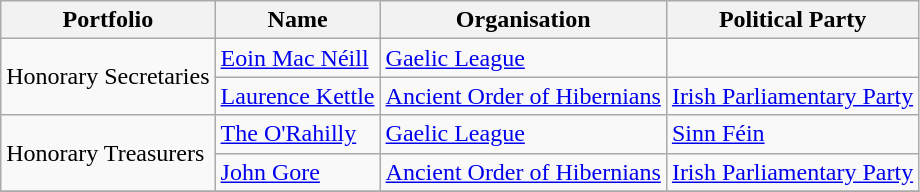<table class="wikitable">
<tr>
<th>Portfolio</th>
<th>Name</th>
<th>Organisation</th>
<th>Political Party</th>
</tr>
<tr>
<td rowspan=2>Honorary Secretaries</td>
<td><a href='#'>Eoin Mac Néill</a></td>
<td><a href='#'>Gaelic League</a></td>
<td></td>
</tr>
<tr>
<td><a href='#'>Laurence Kettle</a></td>
<td><a href='#'>Ancient Order of Hibernians</a></td>
<td><a href='#'>Irish Parliamentary Party</a></td>
</tr>
<tr>
<td rowspan=2>Honorary Treasurers</td>
<td><a href='#'>The O'Rahilly</a></td>
<td><a href='#'>Gaelic League</a></td>
<td><a href='#'>Sinn Féin</a></td>
</tr>
<tr>
<td><a href='#'>John Gore</a></td>
<td><a href='#'>Ancient Order of Hibernians</a></td>
<td><a href='#'>Irish Parliamentary Party</a></td>
</tr>
<tr>
</tr>
</table>
